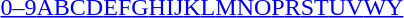<table id="toc" class="toc" summary="Class">
<tr>
<th></th>
</tr>
<tr>
<td style="text-align:center;"><a href='#'>0–9</a><a href='#'>A</a><a href='#'>B</a><a href='#'>C</a><a href='#'>D</a><a href='#'>E</a><a href='#'>F</a><a href='#'>G</a><a href='#'>H</a><a href='#'>I</a><a href='#'>J</a><a href='#'>K</a><a href='#'>L</a><a href='#'>M</a><a href='#'>N</a><a href='#'>O</a><a href='#'>P</a><a href='#'>R</a><a href='#'>S</a><a href='#'>T</a><a href='#'>U</a><a href='#'>V</a><a href='#'>W</a><a href='#'>Y</a></td>
</tr>
</table>
